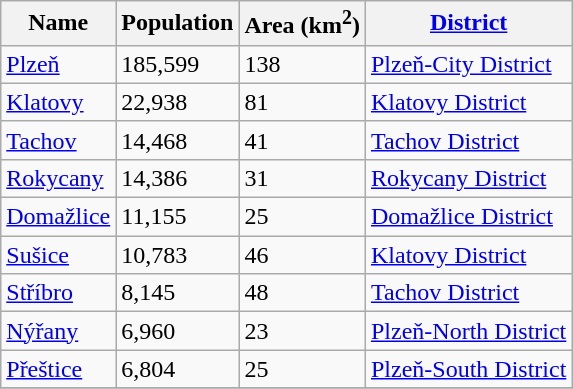<table class="wikitable sortable">
<tr>
<th>Name</th>
<th>Population</th>
<th>Area (km<sup>2</sup>)</th>
<th><a href='#'>District</a></th>
</tr>
<tr>
<td> <a href='#'>Plzeň</a></td>
<td>185,599</td>
<td>138</td>
<td><a href='#'>Plzeň-City District</a></td>
</tr>
<tr>
<td> <a href='#'>Klatovy</a></td>
<td>22,938</td>
<td>81</td>
<td><a href='#'>Klatovy District</a></td>
</tr>
<tr>
<td> <a href='#'>Tachov</a></td>
<td>14,468</td>
<td>41</td>
<td><a href='#'>Tachov District</a></td>
</tr>
<tr>
<td> <a href='#'>Rokycany</a></td>
<td>14,386</td>
<td>31</td>
<td><a href='#'>Rokycany District</a></td>
</tr>
<tr>
<td> <a href='#'>Domažlice</a></td>
<td>11,155</td>
<td>25</td>
<td><a href='#'>Domažlice District</a></td>
</tr>
<tr>
<td> <a href='#'>Sušice</a></td>
<td>10,783</td>
<td>46</td>
<td><a href='#'>Klatovy District</a></td>
</tr>
<tr>
<td> <a href='#'>Stříbro</a></td>
<td>8,145</td>
<td>48</td>
<td><a href='#'>Tachov District</a></td>
</tr>
<tr>
<td> <a href='#'>Nýřany</a></td>
<td>6,960</td>
<td>23</td>
<td><a href='#'>Plzeň-North District</a></td>
</tr>
<tr>
<td> <a href='#'>Přeštice</a></td>
<td>6,804</td>
<td>25</td>
<td><a href='#'>Plzeň-South District</a></td>
</tr>
<tr>
</tr>
</table>
